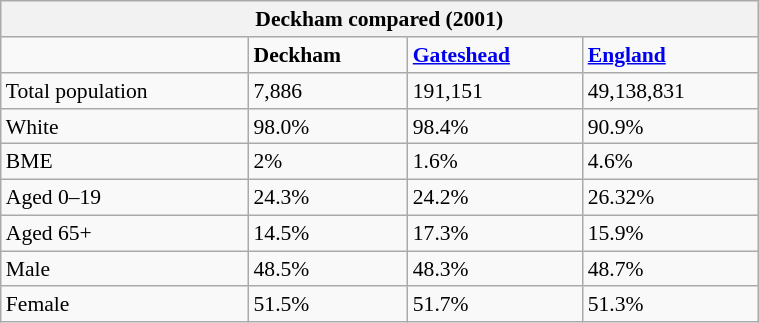<table class="wikitable" style="float: right; margin-left: 2em; width: 40%; font-size: 90%;" cellspacing="3">
<tr>
<th colspan="4"><strong>Deckham compared (2001)</strong></th>
</tr>
<tr>
<td></td>
<td><strong>Deckham</strong></td>
<td><strong><a href='#'>Gateshead</a></strong></td>
<td><strong><a href='#'>England</a></strong></td>
</tr>
<tr>
<td>Total population</td>
<td>7,886</td>
<td>191,151</td>
<td>49,138,831</td>
</tr>
<tr>
<td>White</td>
<td>98.0%</td>
<td>98.4%</td>
<td>90.9%</td>
</tr>
<tr>
<td>BME</td>
<td>2%</td>
<td>1.6%</td>
<td>4.6%</td>
</tr>
<tr>
<td>Aged 0–19</td>
<td>24.3%</td>
<td>24.2%</td>
<td>26.32%</td>
</tr>
<tr>
<td>Aged 65+</td>
<td>14.5%</td>
<td>17.3%</td>
<td>15.9%</td>
</tr>
<tr>
<td>Male</td>
<td>48.5%</td>
<td>48.3%</td>
<td>48.7%</td>
</tr>
<tr>
<td>Female</td>
<td>51.5%</td>
<td>51.7%</td>
<td>51.3%</td>
</tr>
</table>
